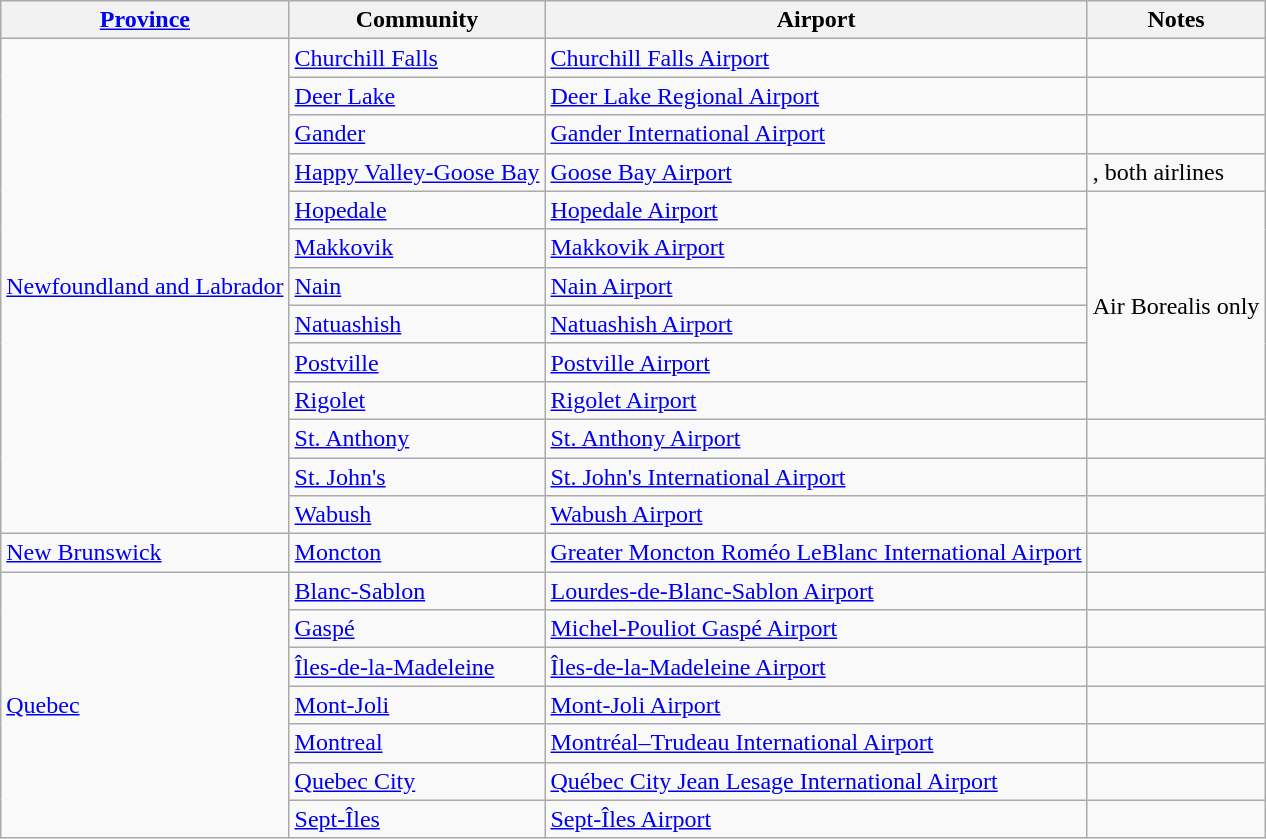<table class="wikitable sortable">
<tr>
<th><a href='#'>Province</a></th>
<th>Community</th>
<th>Airport</th>
<th>Notes</th>
</tr>
<tr>
<td rowspan="13"><a href='#'>Newfoundland and Labrador</a></td>
<td><a href='#'>Churchill Falls</a></td>
<td><a href='#'>Churchill Falls Airport</a></td>
<td></td>
</tr>
<tr>
<td><a href='#'>Deer Lake</a></td>
<td><a href='#'>Deer Lake Regional Airport</a></td>
<td></td>
</tr>
<tr>
<td><a href='#'>Gander</a></td>
<td><a href='#'>Gander International Airport</a></td>
<td></td>
</tr>
<tr>
<td><a href='#'>Happy Valley-Goose Bay</a></td>
<td><a href='#'>Goose Bay Airport</a></td>
<td>, both airlines</td>
</tr>
<tr>
<td><a href='#'>Hopedale</a></td>
<td><a href='#'>Hopedale Airport</a></td>
<td rowspan="6">Air Borealis only</td>
</tr>
<tr>
<td><a href='#'>Makkovik</a></td>
<td><a href='#'>Makkovik Airport</a></td>
</tr>
<tr>
<td><a href='#'>Nain</a></td>
<td><a href='#'>Nain Airport</a></td>
</tr>
<tr>
<td><a href='#'>Natuashish</a></td>
<td><a href='#'>Natuashish Airport</a></td>
</tr>
<tr>
<td><a href='#'>Postville</a></td>
<td><a href='#'>Postville Airport</a></td>
</tr>
<tr>
<td><a href='#'>Rigolet</a></td>
<td><a href='#'>Rigolet Airport</a></td>
</tr>
<tr>
<td><a href='#'>St. Anthony</a></td>
<td><a href='#'>St. Anthony Airport</a></td>
<td></td>
</tr>
<tr>
<td><a href='#'>St. John's</a></td>
<td><a href='#'>St. John's International Airport</a></td>
<td></td>
</tr>
<tr>
<td><a href='#'>Wabush</a></td>
<td><a href='#'>Wabush Airport</a></td>
<td></td>
</tr>
<tr>
<td><a href='#'>New Brunswick</a></td>
<td><a href='#'>Moncton</a></td>
<td><a href='#'>Greater Moncton Roméo LeBlanc International Airport</a></td>
<td></td>
</tr>
<tr>
<td rowspan="7"><a href='#'>Quebec</a></td>
<td><a href='#'>Blanc-Sablon</a></td>
<td><a href='#'>Lourdes-de-Blanc-Sablon Airport</a></td>
<td></td>
</tr>
<tr>
<td><a href='#'>Gaspé</a></td>
<td><a href='#'>Michel-Pouliot Gaspé Airport</a></td>
<td></td>
</tr>
<tr>
<td><a href='#'>Îles-de-la-Madeleine</a></td>
<td><a href='#'>Îles-de-la-Madeleine Airport</a></td>
<td></td>
</tr>
<tr>
<td><a href='#'>Mont-Joli</a></td>
<td><a href='#'>Mont-Joli Airport</a></td>
<td></td>
</tr>
<tr>
<td><a href='#'>Montreal</a></td>
<td><a href='#'>Montréal–Trudeau International Airport</a></td>
<td></td>
</tr>
<tr>
<td><a href='#'>Quebec City</a></td>
<td><a href='#'>Québec City Jean Lesage International Airport</a></td>
<td></td>
</tr>
<tr>
<td><a href='#'>Sept-Îles</a></td>
<td><a href='#'>Sept-Îles Airport</a></td>
<td></td>
</tr>
</table>
